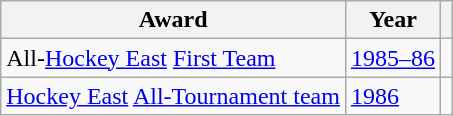<table class="wikitable">
<tr>
<th>Award</th>
<th>Year</th>
<th></th>
</tr>
<tr>
<td>All-<a href='#'>Hockey East</a> <a href='#'>First Team</a></td>
<td><a href='#'>1985–86</a></td>
<td></td>
</tr>
<tr>
<td><a href='#'>Hockey East</a> <a href='#'>All-Tournament team</a></td>
<td><a href='#'>1986</a></td>
<td></td>
</tr>
</table>
